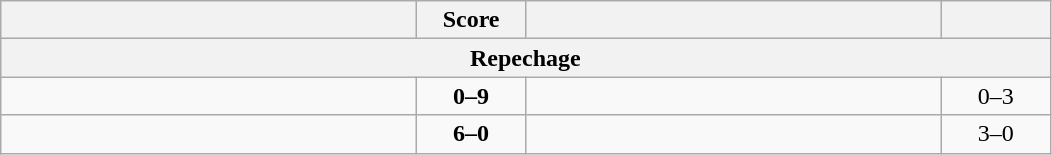<table class="wikitable" style="text-align: left;">
<tr>
<th align="right" width="270"></th>
<th width="65">Score</th>
<th align="left" width="270"></th>
<th width="65"></th>
</tr>
<tr>
<th colspan=4>Repechage</th>
</tr>
<tr>
<td></td>
<td align="center"><strong>0–9</strong></td>
<td><strong></strong></td>
<td align=center>0–3 <strong></strong></td>
</tr>
<tr>
<td><strong></strong></td>
<td align="center"><strong>6–0</strong></td>
<td></td>
<td align=center>3–0 <strong></strong></td>
</tr>
</table>
